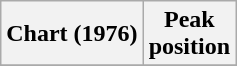<table class="wikitable plainrowheaders" style="text-align:center">
<tr>
<th>Chart (1976)</th>
<th>Peak<br>position</th>
</tr>
<tr>
</tr>
</table>
